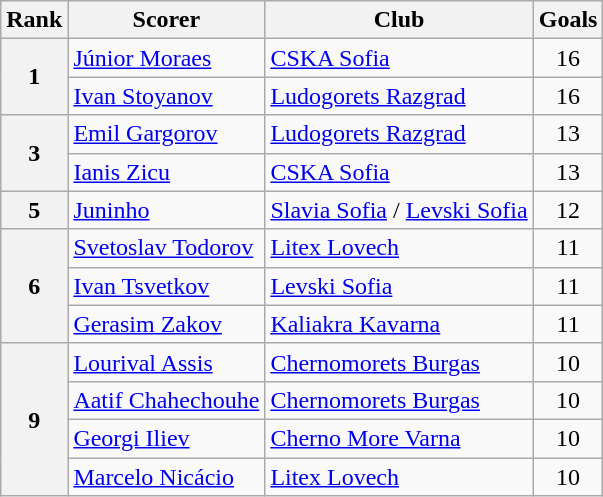<table class="wikitable" style="text-align:center">
<tr>
<th>Rank</th>
<th>Scorer</th>
<th>Club</th>
<th>Goals</th>
</tr>
<tr>
<th rowspan="2">1</th>
<td align="left"> <a href='#'>Júnior Moraes</a></td>
<td align="left"><a href='#'>CSKA Sofia</a></td>
<td>16</td>
</tr>
<tr>
<td align="left"> <a href='#'>Ivan Stoyanov</a></td>
<td align="left"><a href='#'>Ludogorets Razgrad</a></td>
<td>16</td>
</tr>
<tr>
<th rowspan="2">3</th>
<td align="left"> <a href='#'>Emil Gargorov</a></td>
<td align="left"><a href='#'>Ludogorets Razgrad</a></td>
<td>13</td>
</tr>
<tr>
<td align="left"> <a href='#'>Ianis Zicu</a></td>
<td align="left"><a href='#'>CSKA Sofia</a></td>
<td>13</td>
</tr>
<tr>
<th rowspan="1">5</th>
<td align="left"> <a href='#'>Juninho</a></td>
<td align="left"><a href='#'>Slavia Sofia</a> / <a href='#'>Levski Sofia</a></td>
<td>12</td>
</tr>
<tr>
<th rowspan="3">6</th>
<td align="left"> <a href='#'>Svetoslav Todorov</a></td>
<td align="left"><a href='#'>Litex Lovech</a></td>
<td>11</td>
</tr>
<tr>
<td align="left"> <a href='#'>Ivan Tsvetkov</a></td>
<td align="left"><a href='#'>Levski Sofia</a></td>
<td>11</td>
</tr>
<tr>
<td align="left"> <a href='#'>Gerasim Zakov</a></td>
<td align="left"><a href='#'>Kaliakra Kavarna</a></td>
<td>11</td>
</tr>
<tr>
<th rowspan="4">9</th>
<td align="left"> <a href='#'>Lourival Assis</a></td>
<td align="left"><a href='#'>Chernomorets Burgas</a></td>
<td>10</td>
</tr>
<tr>
<td align="left"> <a href='#'>Aatif Chahechouhe</a></td>
<td align="left"><a href='#'>Chernomorets Burgas</a></td>
<td>10</td>
</tr>
<tr>
<td align="left"> <a href='#'>Georgi Iliev</a></td>
<td align="left"><a href='#'>Cherno More Varna</a></td>
<td>10</td>
</tr>
<tr>
<td align="left"> <a href='#'>Marcelo Nicácio</a></td>
<td align="left"><a href='#'>Litex Lovech</a></td>
<td>10</td>
</tr>
</table>
